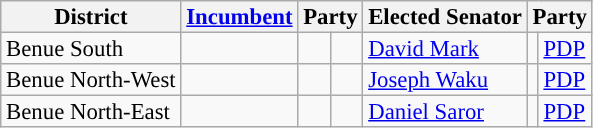<table class="sortable wikitable" style="font-size:95%;line-height:14px;">
<tr>
<th class="unsortable">District</th>
<th class="unsortable"><a href='#'>Incumbent</a></th>
<th colspan="2">Party</th>
<th class="unsortable">Elected Senator</th>
<th colspan="2">Party</th>
</tr>
<tr>
<td>Benue South</td>
<td></td>
<td></td>
<td></td>
<td><a href='#'>David Mark</a></td>
<td style="background:"></td>
<td><a href='#'>PDP</a></td>
</tr>
<tr>
<td>Benue North-West</td>
<td></td>
<td></td>
<td></td>
<td><a href='#'>Joseph Waku</a></td>
<td style="background:"></td>
<td><a href='#'>PDP</a></td>
</tr>
<tr>
<td>Benue North-East</td>
<td></td>
<td></td>
<td></td>
<td><a href='#'>Daniel Saror</a></td>
<td style="background:"></td>
<td><a href='#'>PDP</a></td>
</tr>
</table>
